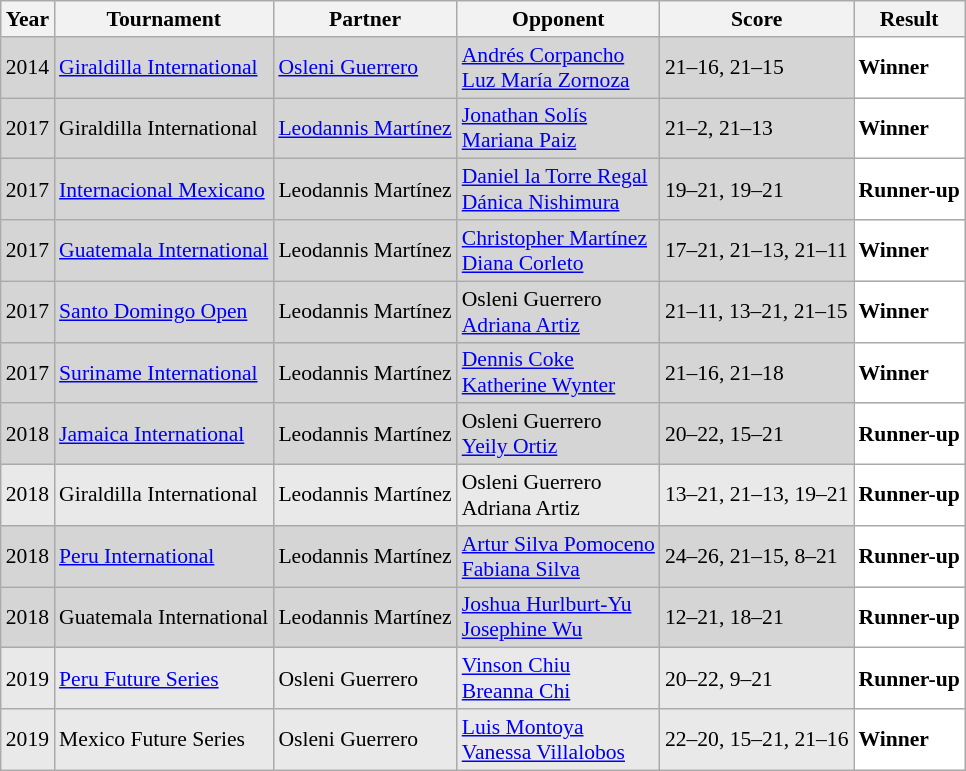<table class="sortable wikitable" style="font-size: 90%;">
<tr>
<th>Year</th>
<th>Tournament</th>
<th>Partner</th>
<th>Opponent</th>
<th>Score</th>
<th>Result</th>
</tr>
<tr style="background:#D5D5D5">
<td align="center">2014</td>
<td align="left"><a href='#'>Giraldilla International</a></td>
<td align="left"> <a href='#'>Osleni Guerrero</a></td>
<td align="left"> <a href='#'>Andrés Corpancho</a> <br>  <a href='#'>Luz María Zornoza</a></td>
<td align="left">21–16, 21–15</td>
<td style="text-align:left; background:white"> <strong>Winner</strong></td>
</tr>
<tr style="background:#D5D5D5">
<td align="center">2017</td>
<td align="left">Giraldilla International</td>
<td align="left"> <a href='#'>Leodannis Martínez</a></td>
<td align="left"> <a href='#'>Jonathan Solís</a> <br>  <a href='#'>Mariana Paiz</a></td>
<td align="left">21–2, 21–13</td>
<td style="text-align:left; background:white"> <strong>Winner</strong></td>
</tr>
<tr style="background:#D5D5D5">
<td align="center">2017</td>
<td align="left"><a href='#'>Internacional Mexicano</a></td>
<td align="left"> Leodannis Martínez</td>
<td align="left"> <a href='#'>Daniel la Torre Regal</a> <br>  <a href='#'>Dánica Nishimura</a></td>
<td align="left">19–21, 19–21</td>
<td style="text-align:left; background:white"> <strong>Runner-up</strong></td>
</tr>
<tr style="background:#D5D5D5">
<td align="center">2017</td>
<td align="left"><a href='#'>Guatemala International</a></td>
<td align="left"> Leodannis Martínez</td>
<td align="left"> <a href='#'>Christopher Martínez</a> <br>  <a href='#'>Diana Corleto</a></td>
<td align="left">17–21, 21–13, 21–11</td>
<td style="text-align:left; background:white"> <strong>Winner</strong></td>
</tr>
<tr style="background:#D5D5D5">
<td align="center">2017</td>
<td align="left"><a href='#'>Santo Domingo Open</a></td>
<td align="left"> Leodannis Martínez</td>
<td align="left"> Osleni Guerrero <br>  <a href='#'>Adriana Artiz</a></td>
<td align="left">21–11, 13–21, 21–15</td>
<td style="text-align:left; background:white"> <strong>Winner</strong></td>
</tr>
<tr style="background:#D5D5D5">
<td align="center">2017</td>
<td align="left"><a href='#'>Suriname International</a></td>
<td align="left"> Leodannis Martínez</td>
<td align="left"> <a href='#'>Dennis Coke</a> <br>  <a href='#'>Katherine Wynter</a></td>
<td align="left">21–16, 21–18</td>
<td style="text-align:left; background:white"> <strong>Winner</strong></td>
</tr>
<tr style="background:#D5D5D5">
<td align="center">2018</td>
<td align="left"><a href='#'>Jamaica International</a></td>
<td align="left"> Leodannis Martínez</td>
<td align="left"> Osleni Guerrero <br>  <a href='#'>Yeily Ortiz</a></td>
<td align="left">20–22, 15–21</td>
<td style="text-align:left; background:white"> <strong>Runner-up</strong></td>
</tr>
<tr style="background:#E9E9E9">
<td align="center">2018</td>
<td align="left">Giraldilla International</td>
<td align="left"> Leodannis Martínez</td>
<td align="left"> Osleni Guerrero <br>  Adriana Artiz</td>
<td align="left">13–21, 21–13, 19–21</td>
<td style="text-align:left; background:white"> <strong>Runner-up</strong></td>
</tr>
<tr style="background:#D5D5D5">
<td align="center">2018</td>
<td align="left"><a href='#'>Peru International</a></td>
<td align="left"> Leodannis Martínez</td>
<td align="left"> <a href='#'>Artur Silva Pomoceno</a> <br>  <a href='#'>Fabiana Silva</a></td>
<td align="left">24–26, 21–15, 8–21</td>
<td style="text-align:left; background:white"> <strong>Runner-up</strong></td>
</tr>
<tr style="background:#D5D5D5">
<td align="center">2018</td>
<td align="left">Guatemala International</td>
<td align="left"> Leodannis Martínez</td>
<td align="left"> <a href='#'>Joshua Hurlburt-Yu</a><br> <a href='#'>Josephine Wu</a></td>
<td align="left">12–21, 18–21</td>
<td style="text-align:left; background:white"> <strong>Runner-up</strong></td>
</tr>
<tr style="background:#E9E9E9">
<td align="center">2019</td>
<td align="left"><a href='#'>Peru Future Series</a></td>
<td align="left"> Osleni Guerrero</td>
<td align="left"> <a href='#'>Vinson Chiu</a><br> <a href='#'>Breanna Chi</a></td>
<td align="left">20–22, 9–21</td>
<td style="text-align:left; background:white"> <strong>Runner-up</strong></td>
</tr>
<tr style="background:#E9E9E9">
<td align="center">2019</td>
<td align="left">Mexico Future Series</td>
<td align="left"> Osleni Guerrero</td>
<td align="left"> <a href='#'>Luis Montoya</a><br> <a href='#'>Vanessa Villalobos</a></td>
<td align="left">22–20, 15–21, 21–16</td>
<td style="text-align:left; background:white"> <strong>Winner</strong></td>
</tr>
</table>
